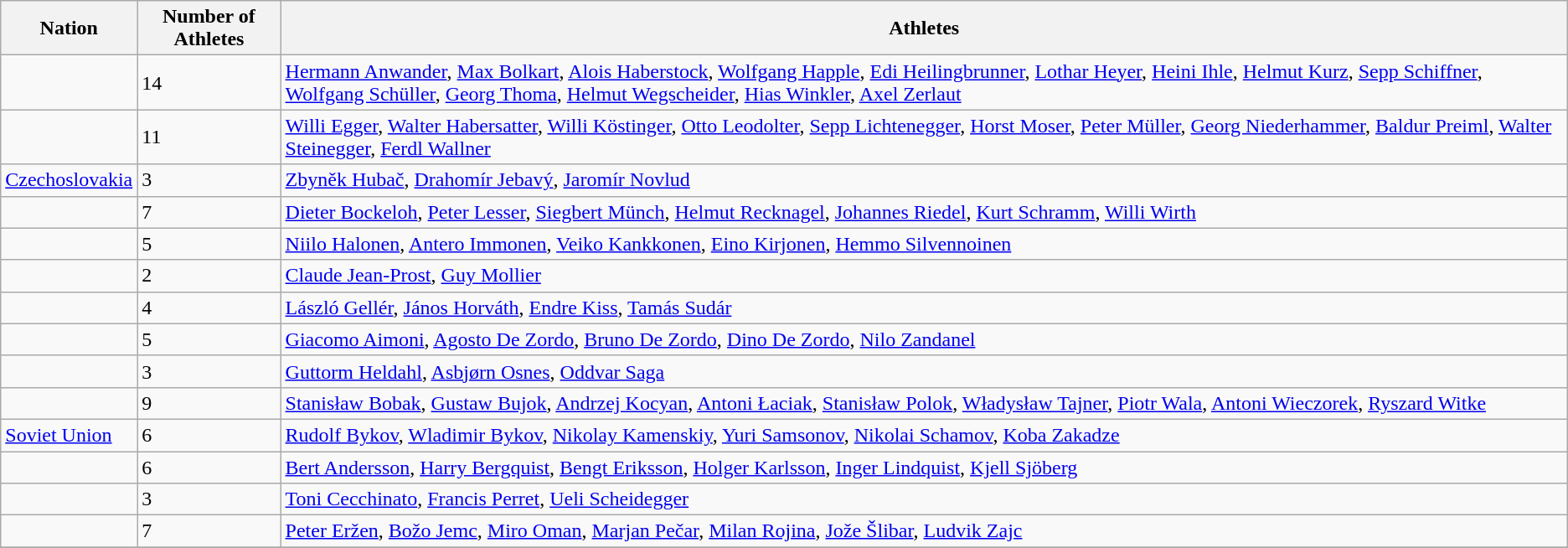<table class="wikitable sortable">
<tr>
<th class="unsortable">Nation</th>
<th>Number of Athletes</th>
<th class="unsortable">Athletes</th>
</tr>
<tr>
<td></td>
<td>14</td>
<td><a href='#'>Hermann Anwander</a>, <a href='#'>Max Bolkart</a>, <a href='#'>Alois Haberstock</a>, <a href='#'>Wolfgang Happle</a>, <a href='#'>Edi Heilingbrunner</a>, <a href='#'>Lothar Heyer</a>, <a href='#'>Heini Ihle</a>, <a href='#'>Helmut Kurz</a>, <a href='#'>Sepp Schiffner</a>, <a href='#'>Wolfgang Schüller</a>, <a href='#'>Georg Thoma</a>, <a href='#'>Helmut Wegscheider</a>,  <a href='#'>Hias Winkler</a>, <a href='#'>Axel Zerlaut</a></td>
</tr>
<tr>
<td></td>
<td>11</td>
<td><a href='#'>Willi Egger</a>, <a href='#'>Walter Habersatter</a>, <a href='#'>Willi Köstinger</a>, <a href='#'>Otto Leodolter</a>, <a href='#'>Sepp Lichtenegger</a>, <a href='#'>Horst Moser</a>, <a href='#'>Peter Müller</a>, <a href='#'>Georg Niederhammer</a>, <a href='#'>Baldur Preiml</a>, <a href='#'>Walter Steinegger</a>, <a href='#'>Ferdl Wallner</a></td>
</tr>
<tr>
<td> <a href='#'>Czechoslovakia</a></td>
<td>3</td>
<td><a href='#'>Zbyněk Hubač</a>, <a href='#'>Drahomír Jebavý</a>, <a href='#'>Jaromír Novlud</a></td>
</tr>
<tr>
<td></td>
<td>7</td>
<td><a href='#'>Dieter Bockeloh</a>, <a href='#'>Peter Lesser</a>, <a href='#'>Siegbert Münch</a>, <a href='#'>Helmut Recknagel</a>, <a href='#'>Johannes Riedel</a>, <a href='#'>Kurt Schramm</a>, <a href='#'>Willi Wirth</a></td>
</tr>
<tr>
<td></td>
<td>5</td>
<td><a href='#'>Niilo Halonen</a>, <a href='#'>Antero Immonen</a>, <a href='#'>Veiko Kankkonen</a>, <a href='#'>Eino Kirjonen</a>, <a href='#'>Hemmo Silvennoinen</a></td>
</tr>
<tr>
<td></td>
<td>2</td>
<td><a href='#'>Claude Jean-Prost</a>, <a href='#'>Guy Mollier</a></td>
</tr>
<tr>
<td></td>
<td>4</td>
<td><a href='#'>László Gellér</a>, <a href='#'>János Horváth</a>, <a href='#'>Endre Kiss</a>, <a href='#'>Tamás Sudár</a></td>
</tr>
<tr>
<td></td>
<td>5</td>
<td><a href='#'>Giacomo Aimoni</a>, <a href='#'>Agosto De Zordo</a>, <a href='#'>Bruno De Zordo</a>, <a href='#'>Dino De Zordo</a>, <a href='#'>Nilo Zandanel</a></td>
</tr>
<tr>
<td></td>
<td>3</td>
<td><a href='#'>Guttorm Heldahl</a>, <a href='#'>Asbjørn Osnes</a>, <a href='#'>Oddvar Saga</a></td>
</tr>
<tr>
<td></td>
<td>9</td>
<td><a href='#'>Stanisław Bobak</a>, <a href='#'>Gustaw Bujok</a>, <a href='#'>Andrzej Kocyan</a>, <a href='#'>Antoni Łaciak</a>, <a href='#'>Stanisław Polok</a>, <a href='#'>Władysław Tajner</a>, <a href='#'>Piotr Wala</a>, <a href='#'>Antoni Wieczorek</a>, <a href='#'>Ryszard Witke</a></td>
</tr>
<tr>
<td> <a href='#'>Soviet Union</a></td>
<td>6</td>
<td><a href='#'>Rudolf Bykov</a>, <a href='#'>Wladimir Bykov</a>, <a href='#'>Nikolay Kamenskiy</a>, <a href='#'>Yuri Samsonov</a>, <a href='#'>Nikolai Schamov</a>, <a href='#'>Koba Zakadze</a></td>
</tr>
<tr>
<td></td>
<td>6</td>
<td><a href='#'>Bert Andersson</a>, <a href='#'>Harry Bergquist</a>, <a href='#'>Bengt Eriksson</a>, <a href='#'>Holger Karlsson</a>, <a href='#'>Inger Lindquist</a>, <a href='#'>Kjell Sjöberg</a></td>
</tr>
<tr>
<td></td>
<td>3</td>
<td><a href='#'>Toni Cecchinato</a>, <a href='#'>Francis Perret</a>, <a href='#'>Ueli Scheidegger</a></td>
</tr>
<tr>
<td></td>
<td>7</td>
<td><a href='#'>Peter Eržen</a>, <a href='#'>Božo Jemc</a>, <a href='#'>Miro Oman</a>, <a href='#'>Marjan Pečar</a>, <a href='#'>Milan Rojina</a>, <a href='#'>Jože Šlibar</a>, <a href='#'>Ludvik Zajc</a></td>
</tr>
<tr>
</tr>
</table>
